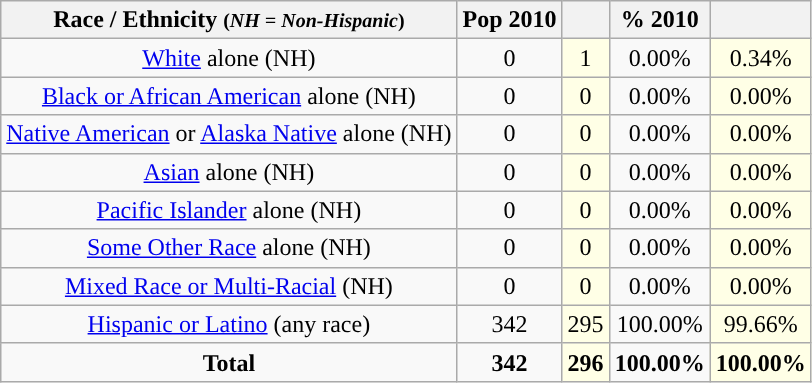<table class="wikitable" style="text-align:center;">
<tr>
<th>Race / Ethnicity <small>(<em>NH = Non-Hispanic</em>)</small></th>
<th>Pop 2010</th>
<th></th>
<th>% 2010</th>
<th></th>
</tr>
<tr>
<td><a href='#'>White</a> alone (NH)</td>
<td>0</td>
<td style='background: #ffffe6;'>1</td>
<td>0.00%</td>
<td style='background: #ffffe6;'>0.34%</td>
</tr>
<tr>
<td><a href='#'>Black or African American</a> alone (NH)</td>
<td>0</td>
<td style='background: #ffffe6;'>0</td>
<td>0.00%</td>
<td style='background: #ffffe6;'>0.00%</td>
</tr>
<tr>
<td><a href='#'>Native American</a> or <a href='#'>Alaska Native</a> alone (NH)</td>
<td>0</td>
<td style='background: #ffffe6;'>0</td>
<td>0.00%</td>
<td style='background: #ffffe6;'>0.00%</td>
</tr>
<tr>
<td><a href='#'>Asian</a> alone (NH)</td>
<td>0</td>
<td style='background: #ffffe6;'>0</td>
<td>0.00%</td>
<td style='background: #ffffe6;'>0.00%</td>
</tr>
<tr>
<td><a href='#'>Pacific Islander</a> alone (NH)</td>
<td>0</td>
<td style='background: #ffffe6;'>0</td>
<td>0.00%</td>
<td style='background: #ffffe6;'>0.00%</td>
</tr>
<tr>
<td><a href='#'>Some Other Race</a> alone (NH)</td>
<td>0</td>
<td style='background: #ffffe6;'>0</td>
<td>0.00%</td>
<td style='background: #ffffe6;'>0.00%</td>
</tr>
<tr>
<td><a href='#'>Mixed Race or Multi-Racial</a> (NH)</td>
<td>0</td>
<td style='background: #ffffe6;'>0</td>
<td>0.00%</td>
<td style='background: #ffffe6;'>0.00%</td>
</tr>
<tr>
<td><a href='#'>Hispanic or Latino</a> (any race)</td>
<td>342</td>
<td style='background: #ffffe6;'>295</td>
<td>100.00%</td>
<td style='background: #ffffe6;'>99.66%</td>
</tr>
<tr>
<td><strong>Total</strong></td>
<td><strong>342</strong></td>
<td style='background: #ffffe6;'><strong>296</strong></td>
<td><strong>100.00%</strong></td>
<td style='background: #ffffe6;'><strong>100.00%</strong></td>
</tr>
</table>
